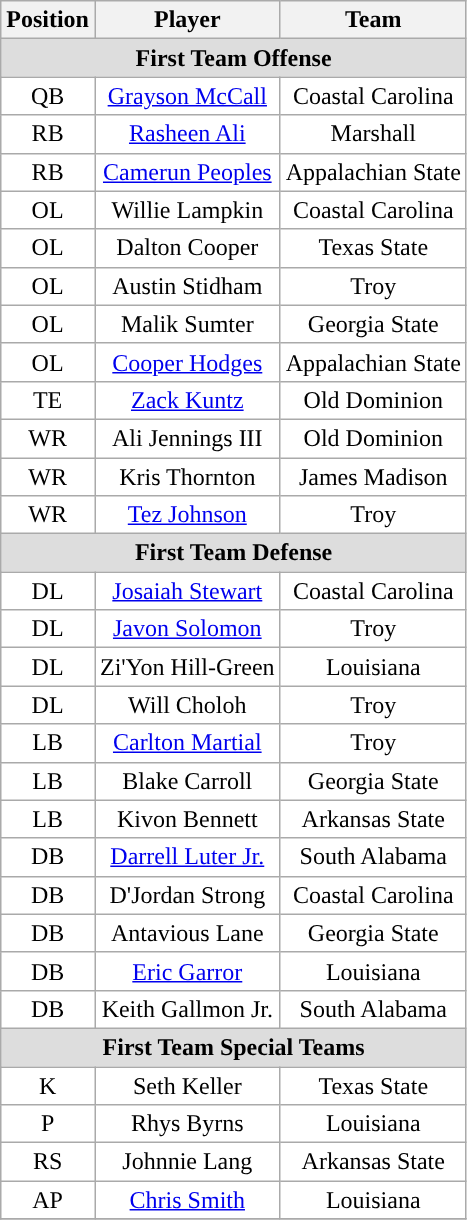<table class="wikitable" border="0" style="text-align:center;">
<tr>
<th>Position</th>
<th>Player</th>
<th>Team</th>
</tr>
<tr>
<td colspan="3" style="text-align:center; background:#ddd;"><strong>First Team Offense </strong></td>
</tr>
<tr>
<td style="background:white">QB</td>
<td style="background:white"><a href='#'>Grayson McCall</a></td>
<td style="background:white">Coastal Carolina</td>
</tr>
<tr>
<td style="background:white">RB</td>
<td style="background:white"><a href='#'>Rasheen Ali</a></td>
<td style="background:white">Marshall</td>
</tr>
<tr>
<td style="background:white">RB</td>
<td style="background:white"><a href='#'>Camerun Peoples</a></td>
<td style="background:white">Appalachian State</td>
</tr>
<tr>
<td style="background:white">OL</td>
<td style="background:white">Willie Lampkin</td>
<td style="background:white">Coastal Carolina</td>
</tr>
<tr>
<td style="background:white">OL</td>
<td style="background:white">Dalton Cooper</td>
<td style="background:white">Texas State</td>
</tr>
<tr>
<td style="background:white">OL</td>
<td style="background:white">Austin Stidham</td>
<td style="background:white">Troy</td>
</tr>
<tr>
<td style="background:white">OL</td>
<td style="background:white">Malik Sumter</td>
<td style="background:white">Georgia State</td>
</tr>
<tr>
<td style="background:white">OL</td>
<td style="background:white"><a href='#'>Cooper Hodges</a></td>
<td style="background:white">Appalachian State</td>
</tr>
<tr>
<td style="background:white">TE</td>
<td style="background:white"><a href='#'>Zack Kuntz</a></td>
<td style="background:white">Old Dominion</td>
</tr>
<tr>
<td style="background:white">WR</td>
<td style="background:white">Ali Jennings III</td>
<td style="background:white">Old Dominion</td>
</tr>
<tr>
<td style="background:white">WR</td>
<td style="background:white">Kris Thornton</td>
<td style="background:white">James Madison</td>
</tr>
<tr>
<td style="background:white">WR</td>
<td style="background:white"><a href='#'>Tez Johnson</a></td>
<td style="background:white">Troy</td>
</tr>
<tr>
<td colspan="3" style="text-align:center; background:#ddd;"><strong>First Team Defense</strong></td>
</tr>
<tr>
<td style="background:white">DL</td>
<td style="background:white"><a href='#'>Josaiah Stewart</a></td>
<td style="background:white">Coastal Carolina</td>
</tr>
<tr>
<td style="background:white">DL</td>
<td style="background:white"><a href='#'>Javon Solomon</a></td>
<td style="background:white">Troy</td>
</tr>
<tr>
<td style="background:white">DL</td>
<td style="background:white">Zi'Yon Hill-Green</td>
<td style="background:white">Louisiana</td>
</tr>
<tr>
<td style="background:white">DL</td>
<td style="background:white">Will Choloh</td>
<td style="background:white">Troy</td>
</tr>
<tr>
<td style="background:white">LB</td>
<td style="background:white"><a href='#'>Carlton Martial</a></td>
<td style="background:white">Troy</td>
</tr>
<tr>
<td style="background:white">LB</td>
<td style="background:white">Blake Carroll</td>
<td style="background:white">Georgia State</td>
</tr>
<tr>
<td style="background:white">LB</td>
<td style="background:white">Kivon Bennett</td>
<td style="background:white">Arkansas State</td>
</tr>
<tr>
<td style="background:white">DB</td>
<td style="background:white"><a href='#'>Darrell Luter Jr.</a></td>
<td style="background:white">South Alabama</td>
</tr>
<tr>
<td style="background:white">DB</td>
<td style="background:white">D'Jordan Strong</td>
<td style="background:white">Coastal Carolina</td>
</tr>
<tr>
<td style="background:white">DB</td>
<td style="background:white">Antavious Lane</td>
<td style="background:white">Georgia State</td>
</tr>
<tr>
<td style="background:white">DB</td>
<td style="background:white"><a href='#'>Eric Garror</a></td>
<td style="background:white">Louisiana</td>
</tr>
<tr>
<td style="background:white">DB</td>
<td style="background:white">Keith Gallmon Jr.</td>
<td style="background:white">South Alabama</td>
</tr>
<tr>
<td colspan="3" style="text-align:center; background:#ddd;"><strong>First Team Special Teams</strong></td>
</tr>
<tr>
<td style="background:white">K</td>
<td style="background:white">Seth Keller</td>
<td style="background:white">Texas State</td>
</tr>
<tr>
<td style="background:white">P</td>
<td style="background:white">Rhys Byrns</td>
<td style="background:white">Louisiana</td>
</tr>
<tr>
<td style="background:white">RS</td>
<td style="background:white">Johnnie Lang</td>
<td style="background:white">Arkansas State</td>
</tr>
<tr>
<td style="background:white">AP</td>
<td style="background:white"><a href='#'>Chris Smith</a></td>
<td style="background:white">Louisiana</td>
</tr>
<tr>
</tr>
</table>
